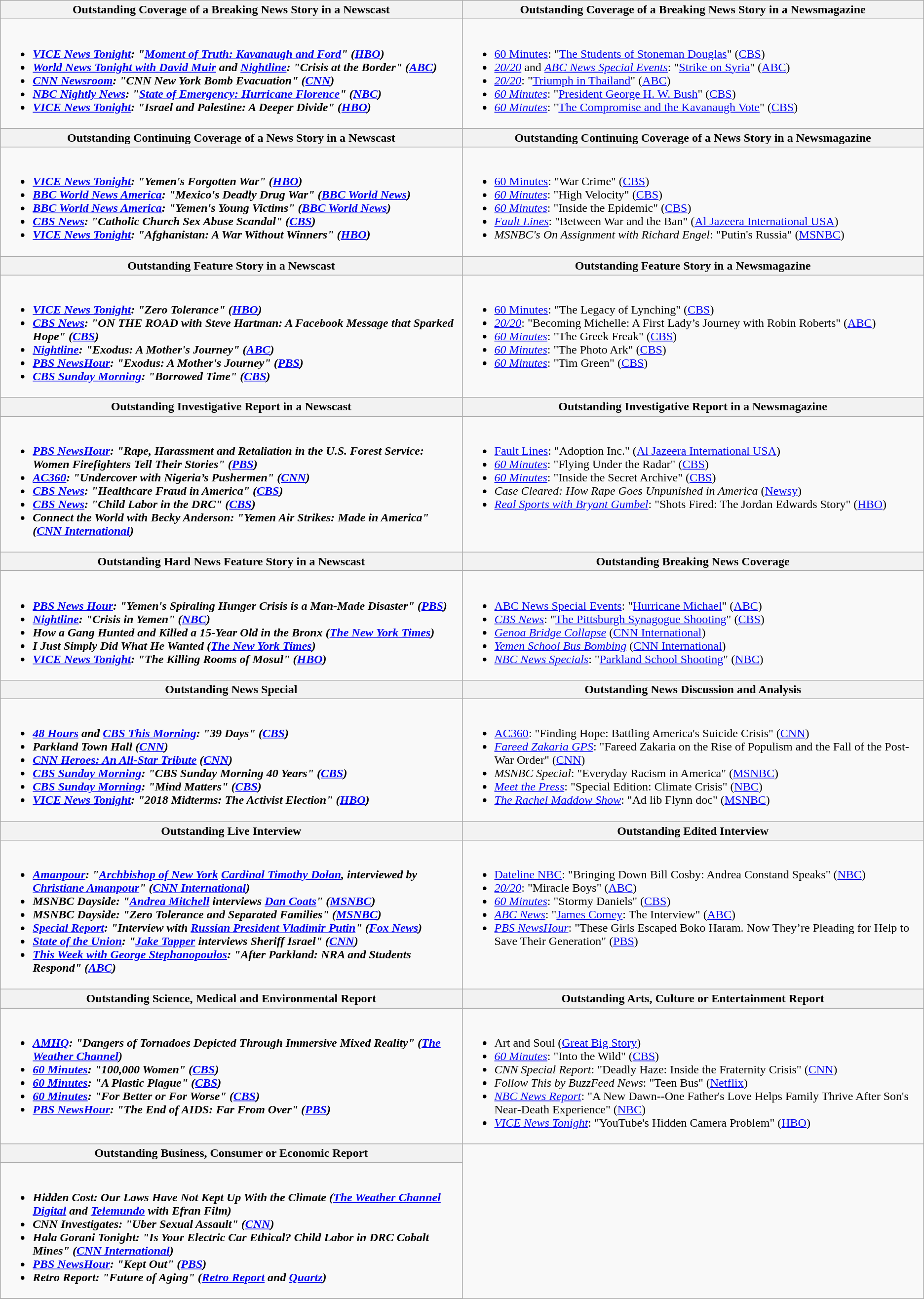<table class=wikitable>
<tr>
<th style="width:50%">Outstanding Coverage of a Breaking News Story in a Newscast</th>
<th style="width:50%">Outstanding Coverage of a Breaking News Story in a Newsmagazine</th>
</tr>
<tr>
<td valign="top"><br><ul><li><strong><em><a href='#'>VICE News Tonight</a><em>: "<a href='#'>Moment of Truth: Kavanaugh and Ford</a>" (<a href='#'>HBO</a>)<strong></li><li></em><a href='#'>World News Tonight with David Muir</a><em> and </em><a href='#'>Nightline</a><em>: "Crisis at the Border" (<a href='#'>ABC</a>)</li><li></em><a href='#'>CNN Newsroom</a><em>: "CNN New York Bomb Evacuation" (<a href='#'>CNN</a>)</li><li></em><a href='#'>NBC Nightly News</a><em>: "<a href='#'>State of Emergency: Hurricane Florence</a>" (<a href='#'>NBC</a>)</li><li></em><a href='#'>VICE News Tonight</a><em>: "Israel and Palestine: A Deeper Divide" (<a href='#'>HBO</a>)</li></ul></td>
<td valign="top"><br><ul><li></em></strong><a href='#'>60 Minutes</a></em>: "<a href='#'>The Students of Stoneman Douglas</a>" (<a href='#'>CBS</a>)</strong></li><li><em><a href='#'>20/20</a></em> and <em><a href='#'>ABC News Special Events</a></em>: "<a href='#'>Strike on Syria</a>" (<a href='#'>ABC</a>)</li><li><em><a href='#'>20/20</a></em>: "<a href='#'>Triumph in Thailand</a>" (<a href='#'>ABC</a>)</li><li><em><a href='#'>60 Minutes</a></em>: "<a href='#'>President George H. W. Bush</a>" (<a href='#'>CBS</a>)</li><li><em><a href='#'>60 Minutes</a></em>: "<a href='#'>The Compromise and the Kavanaugh Vote</a>" (<a href='#'>CBS</a>)</li></ul></td>
</tr>
<tr>
<th style="width:50%">Outstanding Continuing Coverage of a News Story in a Newscast</th>
<th style="width:50%">Outstanding Continuing Coverage of a News Story in a Newsmagazine</th>
</tr>
<tr>
<td valign="top"><br><ul><li><strong><em><a href='#'>VICE News Tonight</a><em>: "Yemen's Forgotten War" (<a href='#'>HBO</a>)<strong></li><li></em><a href='#'>BBC World News America</a><em>: "Mexico's Deadly Drug War" (<a href='#'>BBC World News</a>)</li><li></em><a href='#'>BBC World News America</a><em>: "Yemen's Young Victims" (<a href='#'>BBC World News</a>)</li><li></em><a href='#'>CBS News</a><em>: "Catholic Church Sex Abuse Scandal" (<a href='#'>CBS</a>)</li><li></em><a href='#'>VICE News Tonight</a><em>: "Afghanistan: A War Without Winners" (<a href='#'>HBO</a>)</li></ul></td>
<td valign="top"><br><ul><li></em></strong><a href='#'>60 Minutes</a></em>: "War Crime" (<a href='#'>CBS</a>)</strong></li><li><em><a href='#'>60 Minutes</a></em>: "High Velocity" (<a href='#'>CBS</a>)</li><li><em><a href='#'>60 Minutes</a></em>: "Inside the Epidemic" (<a href='#'>CBS</a>)</li><li><em><a href='#'>Fault Lines</a></em>: "Between War and the Ban" (<a href='#'>Al Jazeera International USA</a>)</li><li><em>MSNBC's On Assignment with Richard Engel</em>: "Putin's Russia" (<a href='#'>MSNBC</a>)</li></ul></td>
</tr>
<tr>
<th style="width:50%">Outstanding Feature Story in a Newscast</th>
<th style="width:50%">Outstanding Feature Story in a Newsmagazine</th>
</tr>
<tr>
<td valign="top"><br><ul><li><strong><em><a href='#'>VICE News Tonight</a><em>: "Zero Tolerance" (<a href='#'>HBO</a>)<strong></li><li></em><a href='#'>CBS News</a><em>: "ON THE ROAD with Steve Hartman: A Facebook Message that Sparked Hope" (<a href='#'>CBS</a>)</li><li></em><a href='#'>Nightline</a><em>: "Exodus: A Mother's Journey" (<a href='#'>ABC</a>)</li><li></em><a href='#'>PBS NewsHour</a><em>: "Exodus: A Mother's Journey" (<a href='#'>PBS</a>)</li><li></em><a href='#'>CBS Sunday Morning</a><em>: "Borrowed Time" (<a href='#'>CBS</a>)</li></ul></td>
<td valign="top"><br><ul><li></em></strong><a href='#'>60 Minutes</a></em>: "The Legacy of Lynching" (<a href='#'>CBS</a>)</strong></li><li><em><a href='#'>20/20</a></em>: "Becoming Michelle: A First Lady’s Journey with Robin Roberts" (<a href='#'>ABC</a>)</li><li><em><a href='#'>60 Minutes</a></em>: "The Greek Freak" (<a href='#'>CBS</a>)</li><li><em><a href='#'>60 Minutes</a></em>: "The Photo Ark" (<a href='#'>CBS</a>)</li><li><em><a href='#'>60 Minutes</a></em>: "Tim Green" (<a href='#'>CBS</a>)</li></ul></td>
</tr>
<tr>
<th style="width:50%">Outstanding Investigative Report in a Newscast</th>
<th style="width:50%">Outstanding Investigative Report in a Newsmagazine</th>
</tr>
<tr>
<td valign="top"><br><ul><li><strong><em><a href='#'>PBS NewsHour</a><em>: "Rape, Harassment and Retaliation in the U.S. Forest Service: Women Firefighters Tell Their Stories" (<a href='#'>PBS</a>)<strong></li><li></em><a href='#'>AC360</a><em>: "Undercover with Nigeria’s Pushermen" (<a href='#'>CNN</a>)</li><li></em><a href='#'>CBS News</a><em>: "Healthcare Fraud in America" (<a href='#'>CBS</a>)</li><li></em><a href='#'>CBS News</a><em>: "Child Labor in the DRC" (<a href='#'>CBS</a>)</li><li></em>Connect the World with Becky Anderson<em>: "Yemen Air Strikes: Made in America" (<a href='#'>CNN International</a>)</li></ul></td>
<td valign="top"><br><ul><li></em></strong><a href='#'>Fault Lines</a></em>: "Adoption Inc." (<a href='#'>Al Jazeera International USA</a>)</strong></li><li><em><a href='#'>60 Minutes</a></em>: "Flying Under the Radar" (<a href='#'>CBS</a>)</li><li><em><a href='#'>60 Minutes</a></em>: "Inside the Secret Archive" (<a href='#'>CBS</a>)</li><li><em>Case Cleared: How Rape Goes Unpunished in America</em> (<a href='#'>Newsy</a>)</li><li><em><a href='#'>Real Sports with Bryant Gumbel</a></em>: "Shots Fired: The Jordan Edwards Story" (<a href='#'>HBO</a>)</li></ul></td>
</tr>
<tr>
<th style="width:50%">Outstanding Hard News Feature Story in a Newscast</th>
<th style="width:50%">Outstanding Breaking News Coverage</th>
</tr>
<tr>
<td valign="top"><br><ul><li><strong><em><a href='#'>PBS News Hour</a><em>: "Yemen's Spiraling Hunger Crisis is a Man-Made Disaster" (<a href='#'>PBS</a>)<strong></li><li></em><a href='#'>Nightline</a><em>: "Crisis in Yemen" (<a href='#'>NBC</a>)</li><li></em>How a Gang Hunted and Killed a 15-Year Old in the Bronx<em> (<a href='#'>The New York Times</a>)</li><li></em>I Just Simply Did What He Wanted<em> (<a href='#'>The New York Times</a>)</li><li></em><a href='#'>VICE News Tonight</a><em>: "The Killing Rooms of Mosul" (<a href='#'>HBO</a>)</li></ul></td>
<td valign="top"><br><ul><li></em></strong><a href='#'>ABC News Special Events</a></em>: "<a href='#'>Hurricane Michael</a>" (<a href='#'>ABC</a>)</strong></li><li><em><a href='#'>CBS News</a></em>: "<a href='#'>The Pittsburgh Synagogue Shooting</a>" (<a href='#'>CBS</a>)</li><li><em><a href='#'>Genoa Bridge Collapse</a></em> (<a href='#'>CNN International</a>)</li><li><em><a href='#'>Yemen School Bus Bombing</a></em> (<a href='#'>CNN International</a>)</li><li><em><a href='#'>NBC News Specials</a></em>: "<a href='#'>Parkland School Shooting</a>" (<a href='#'>NBC</a>)</li></ul></td>
</tr>
<tr>
<th style="width:50%">Outstanding News Special</th>
<th style="width:50%">Outstanding News Discussion and Analysis</th>
</tr>
<tr>
<td valign="top"><br><ul><li><strong><em><a href='#'>48 Hours</a><em> and </em><a href='#'>CBS This Morning</a><em>: "39 Days" (<a href='#'>CBS</a>)<strong></li><li></em>Parkland Town Hall<em> (<a href='#'>CNN</a>)</li><li></em><a href='#'>CNN Heroes: An All-Star Tribute</a><em> (<a href='#'>CNN</a>)</li><li></em><a href='#'>CBS Sunday Morning</a><em>: "CBS Sunday Morning 40 Years" (<a href='#'>CBS</a>)</li><li></em><a href='#'>CBS Sunday Morning</a><em>: "Mind Matters" (<a href='#'>CBS</a>)</li><li></em><a href='#'>VICE News Tonight</a><em>: "2018 Midterms: The Activist Election" (<a href='#'>HBO</a>)</li></ul></td>
<td valign="top"><br><ul><li></em></strong><a href='#'>AC360</a></em>: "Finding Hope: Battling America's Suicide Crisis" (<a href='#'>CNN</a>)</strong></li><li><em><a href='#'>Fareed Zakaria GPS</a></em>: "Fareed Zakaria on the Rise of Populism and the Fall of the Post-War Order" (<a href='#'>CNN</a>)</li><li><em>MSNBC Special</em>: "Everyday Racism in America" (<a href='#'>MSNBC</a>)</li><li><em><a href='#'>Meet the Press</a></em>: "Special Edition: Climate Crisis" (<a href='#'>NBC</a>)</li><li><em><a href='#'>The Rachel Maddow Show</a></em>: "Ad lib Flynn doc" (<a href='#'>MSNBC</a>)</li></ul></td>
</tr>
<tr>
<th style="width:50%">Outstanding Live Interview</th>
<th style="width:50%">Outstanding Edited Interview</th>
</tr>
<tr>
<td valign="top"><br><ul><li><strong><em><a href='#'>Amanpour</a><em>: "<a href='#'>Archbishop of New York</a> <a href='#'>Cardinal Timothy Dolan</a>, interviewed by <a href='#'>Christiane Amanpour</a>" (<a href='#'>CNN International</a>)<strong></li><li></em>MSNBC Dayside<em>: "<a href='#'>Andrea Mitchell</a> interviews <a href='#'>Dan Coats</a>" (<a href='#'>MSNBC</a>)</li><li></em>MSNBC Dayside<em>: "Zero Tolerance and Separated Families" (<a href='#'>MSNBC</a>)</li><li></em><a href='#'>Special Report</a><em>: "Interview with <a href='#'>Russian President Vladimir Putin</a>" (<a href='#'>Fox News</a>)</li><li></em><a href='#'>State of the Union</a><em>: "<a href='#'>Jake Tapper</a> interviews Sheriff Israel" (<a href='#'>CNN</a>)</li><li></em><a href='#'>This Week with George Stephanopoulos</a><em>: "After Parkland: NRA and Students Respond" (<a href='#'>ABC</a>)</li></ul></td>
<td valign="top"><br><ul><li></em></strong><a href='#'>Dateline NBC</a></em>: "Bringing Down Bill Cosby: Andrea Constand Speaks" (<a href='#'>NBC</a>)</strong></li><li><em><a href='#'>20/20</a></em>: "Miracle Boys" (<a href='#'>ABC</a>)</li><li><em><a href='#'>60 Minutes</a></em>: "Stormy Daniels" (<a href='#'>CBS</a>)</li><li><em><a href='#'>ABC News</a></em>: "<a href='#'>James Comey</a>: The Interview" (<a href='#'>ABC</a>)</li><li><em><a href='#'>PBS NewsHour</a></em>: "These Girls Escaped Boko Haram. Now They’re Pleading for Help to Save Their Generation" (<a href='#'>PBS</a>)</li></ul></td>
</tr>
<tr>
<th style="width:50%">Outstanding Science, Medical and Environmental Report</th>
<th style="width:50%">Outstanding Arts, Culture or Entertainment Report</th>
</tr>
<tr>
<td valign="top"><br><ul><li><strong><em><a href='#'>AMHQ</a><em>: "Dangers of Tornadoes Depicted Through Immersive Mixed Reality" (<a href='#'>The Weather Channel</a>)<strong></li><li></em><a href='#'>60 Minutes</a><em>: "100,000 Women" (<a href='#'>CBS</a>)</li><li></em><a href='#'>60 Minutes</a><em>: "A Plastic Plague" (<a href='#'>CBS</a>)</li><li></em><a href='#'>60 Minutes</a><em>: "For Better or For Worse" (<a href='#'>CBS</a>)</li><li></em><a href='#'>PBS NewsHour</a><em>: "The End of AIDS: Far From Over" (<a href='#'>PBS</a>)</li></ul></td>
<td valign="top"><br><ul><li></em></strong>Art and Soul</em> (<a href='#'>Great Big Story</a>)</strong></li><li><em><a href='#'>60 Minutes</a></em>: "Into the Wild" (<a href='#'>CBS</a>)</li><li><em>CNN Special Report</em>: "Deadly Haze: Inside the Fraternity Crisis" (<a href='#'>CNN</a>)</li><li><em>Follow This by BuzzFeed News</em>: "Teen Bus" (<a href='#'>Netflix</a>)</li><li><em><a href='#'>NBC News Report</a></em>: "A New Dawn--One Father's Love Helps Family Thrive After Son's Near-Death Experience" (<a href='#'>NBC</a>)</li><li><em><a href='#'>VICE News Tonight</a></em>: "YouTube's Hidden Camera Problem" (<a href='#'>HBO</a>)</li></ul></td>
</tr>
<tr>
<th style="width:50%">Outstanding Business, Consumer or Economic Report</th>
</tr>
<tr>
<td valign="top"><br><ul><li><strong><em>Hidden Cost: Our Laws Have Not Kept Up With the Climate<em> (<a href='#'>The Weather Channel Digital</a> and <a href='#'>Telemundo</a> with Efran Film)<strong></li><li></em>CNN Investigates<em>: "Uber Sexual Assault" (<a href='#'>CNN</a>)</li><li></em>Hala Gorani Tonight<em>: "Is Your Electric Car Ethical? Child Labor in DRC Cobalt Mines" (<a href='#'>CNN International</a>)</li><li></em><a href='#'>PBS NewsHour</a><em>: "Kept Out" (<a href='#'>PBS</a>)</li><li></em>Retro Report<em>: "Future of Aging" (<a href='#'>Retro Report</a> and <a href='#'>Quartz</a>)</li></ul></td>
</tr>
<tr>
</tr>
</table>
